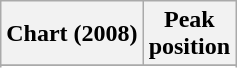<table class="wikitable">
<tr>
<th>Chart (2008)</th>
<th>Peak<br>position</th>
</tr>
<tr>
</tr>
<tr>
</tr>
<tr>
</tr>
<tr>
</tr>
</table>
